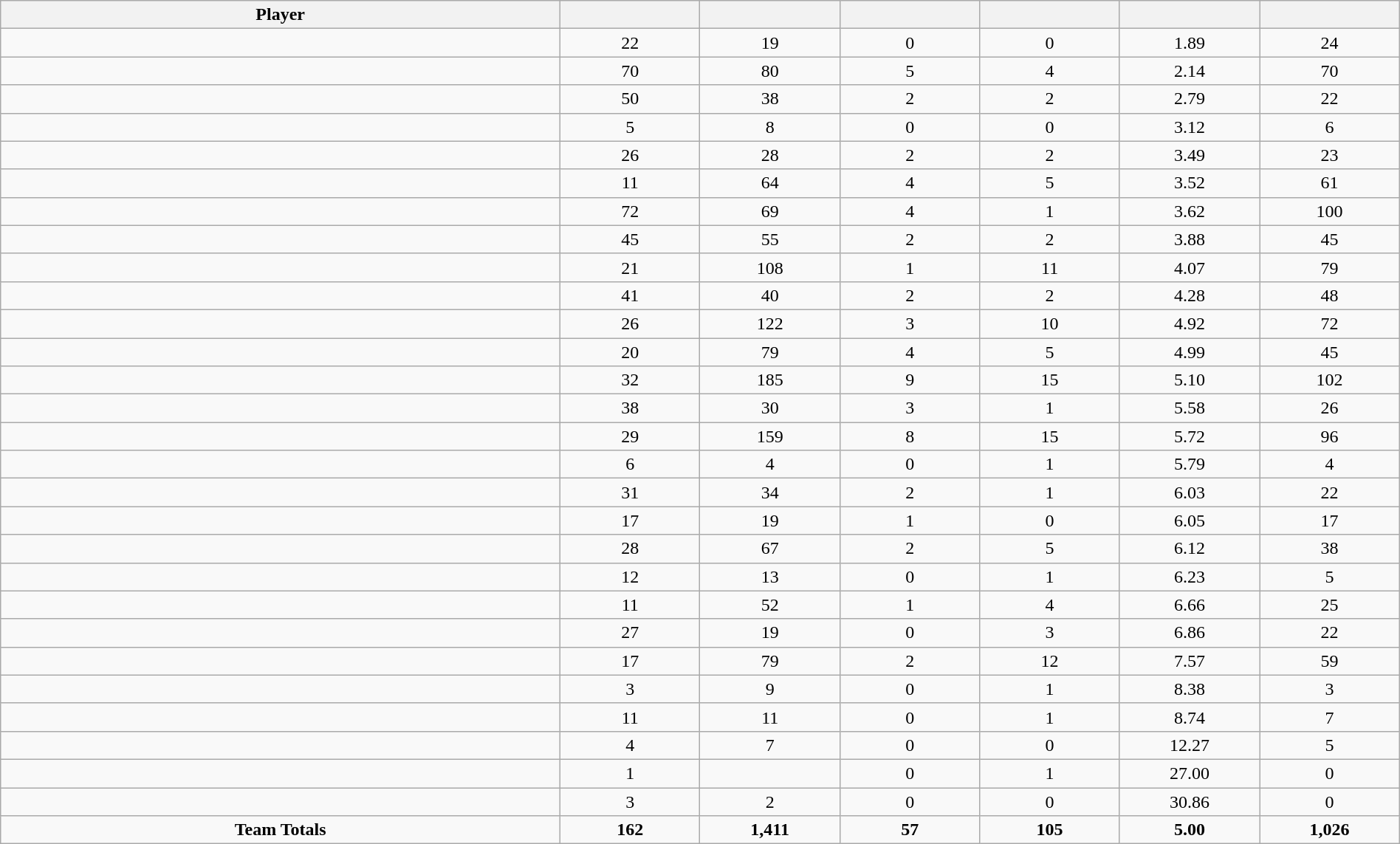<table class="wikitable sortable" style="text-align:center;" width="100%">
<tr>
<th width="40%">Player</th>
<th width="10%"></th>
<th width="10%" data-sort-type="number"></th>
<th width="10%"></th>
<th width="10%"></th>
<th width="10%"></th>
<th width="10%"></th>
</tr>
<tr>
<td></td>
<td>22</td>
<td>19</td>
<td>0</td>
<td>0</td>
<td>1.89</td>
<td>24</td>
</tr>
<tr>
<td></td>
<td>70</td>
<td>80</td>
<td>5</td>
<td>4</td>
<td>2.14</td>
<td>70</td>
</tr>
<tr>
<td></td>
<td>50</td>
<td>38</td>
<td>2</td>
<td>2</td>
<td>2.79</td>
<td>22</td>
</tr>
<tr>
<td></td>
<td>5</td>
<td>8</td>
<td>0</td>
<td>0</td>
<td>3.12</td>
<td>6</td>
</tr>
<tr>
<td></td>
<td>26</td>
<td>28</td>
<td>2</td>
<td>2</td>
<td>3.49</td>
<td>23</td>
</tr>
<tr>
<td></td>
<td>11</td>
<td>64</td>
<td>4</td>
<td>5</td>
<td>3.52</td>
<td>61</td>
</tr>
<tr>
<td></td>
<td>72</td>
<td>69</td>
<td>4</td>
<td>1</td>
<td>3.62</td>
<td>100</td>
</tr>
<tr>
<td></td>
<td>45</td>
<td>55</td>
<td>2</td>
<td>2</td>
<td>3.88</td>
<td>45</td>
</tr>
<tr>
<td></td>
<td>21</td>
<td>108</td>
<td>1</td>
<td>11</td>
<td>4.07</td>
<td>79</td>
</tr>
<tr>
<td></td>
<td>41</td>
<td>40</td>
<td>2</td>
<td>2</td>
<td>4.28</td>
<td>48</td>
</tr>
<tr>
<td></td>
<td>26</td>
<td>122</td>
<td>3</td>
<td>10</td>
<td>4.92</td>
<td>72</td>
</tr>
<tr>
<td></td>
<td>20</td>
<td>79</td>
<td>4</td>
<td>5</td>
<td>4.99</td>
<td>45</td>
</tr>
<tr>
<td></td>
<td>32</td>
<td>185</td>
<td>9</td>
<td>15</td>
<td>5.10</td>
<td>102</td>
</tr>
<tr>
<td></td>
<td>38</td>
<td>30</td>
<td>3</td>
<td>1</td>
<td>5.58</td>
<td>26</td>
</tr>
<tr>
<td></td>
<td>29</td>
<td>159</td>
<td>8</td>
<td>15</td>
<td>5.72</td>
<td>96</td>
</tr>
<tr>
<td></td>
<td>6</td>
<td>4</td>
<td>0</td>
<td>1</td>
<td>5.79</td>
<td>4</td>
</tr>
<tr>
<td></td>
<td>31</td>
<td>34</td>
<td>2</td>
<td>1</td>
<td>6.03</td>
<td>22</td>
</tr>
<tr>
<td></td>
<td>17</td>
<td>19</td>
<td>1</td>
<td>0</td>
<td>6.05</td>
<td>17</td>
</tr>
<tr>
<td></td>
<td>28</td>
<td>67</td>
<td>2</td>
<td>5</td>
<td>6.12</td>
<td>38</td>
</tr>
<tr>
<td></td>
<td>12</td>
<td>13</td>
<td>0</td>
<td>1</td>
<td>6.23</td>
<td>5</td>
</tr>
<tr>
<td></td>
<td>11</td>
<td>52</td>
<td>1</td>
<td>4</td>
<td>6.66</td>
<td>25</td>
</tr>
<tr>
<td></td>
<td>27</td>
<td>19</td>
<td>0</td>
<td>3</td>
<td>6.86</td>
<td>22</td>
</tr>
<tr>
<td></td>
<td>17</td>
<td>79</td>
<td>2</td>
<td>12</td>
<td>7.57</td>
<td>59</td>
</tr>
<tr>
<td></td>
<td>3</td>
<td>9</td>
<td>0</td>
<td>1</td>
<td>8.38</td>
<td>3</td>
</tr>
<tr>
<td></td>
<td>11</td>
<td>11</td>
<td>0</td>
<td>1</td>
<td>8.74</td>
<td>7</td>
</tr>
<tr>
<td></td>
<td>4</td>
<td>7</td>
<td>0</td>
<td>0</td>
<td>12.27</td>
<td>5</td>
</tr>
<tr>
<td></td>
<td>1</td>
<td></td>
<td>0</td>
<td>1</td>
<td>27.00</td>
<td>0</td>
</tr>
<tr>
<td></td>
<td>3</td>
<td>2</td>
<td>0</td>
<td>0</td>
<td>30.86</td>
<td>0</td>
</tr>
<tr>
<td><strong>Team Totals</strong></td>
<td><strong>162</strong></td>
<td><strong>1,411</strong></td>
<td><strong>57</strong></td>
<td><strong>105</strong></td>
<td><strong>5.00</strong></td>
<td><strong>1,026</strong></td>
</tr>
</table>
